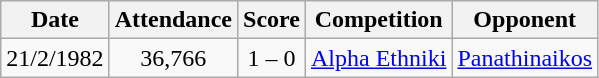<table class="wikitable" style="text-align:center;margin-left:1em">
<tr>
<th>Date</th>
<th>Attendance</th>
<th>Score</th>
<th>Competition</th>
<th>Opponent</th>
</tr>
<tr>
<td>21/2/1982</td>
<td>36,766</td>
<td>1 – 0</td>
<td><a href='#'>Alpha Ethniki</a></td>
<td><a href='#'>Panathinaikos</a></td>
</tr>
</table>
